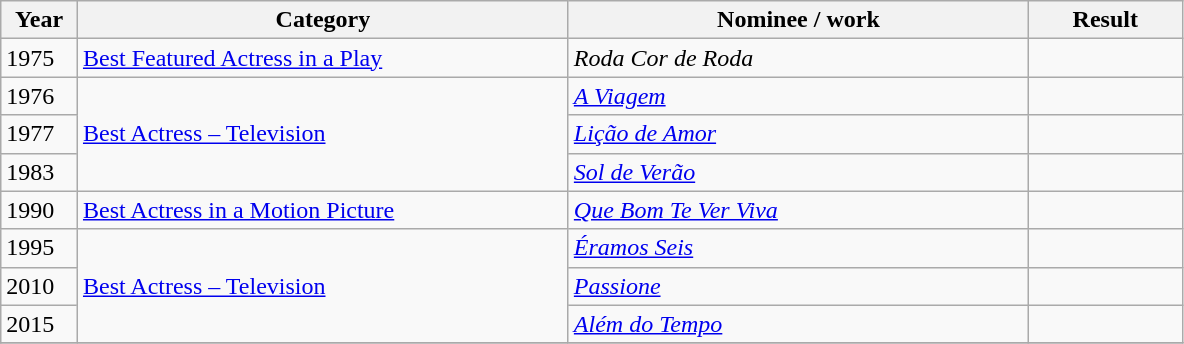<table class=wikitable>
<tr>
<th Width=5%>Year</th>
<th Width=32%>Category</th>
<th Width=30%>Nominee / work</th>
<th Width=10%>Result</th>
</tr>
<tr>
<td>1975</td>
<td><a href='#'>Best Featured Actress in a Play</a></td>
<td><em>Roda Cor de Roda</em></td>
<td></td>
</tr>
<tr>
<td>1976</td>
<td rowspan=3><a href='#'>Best Actress  – Television</a></td>
<td><em><a href='#'>A Viagem</a></em></td>
<td></td>
</tr>
<tr>
<td>1977</td>
<td><em><a href='#'>Lição de Amor</a></em></td>
<td></td>
</tr>
<tr>
<td>1983</td>
<td><em><a href='#'>Sol de Verão</a></em></td>
<td></td>
</tr>
<tr>
<td>1990</td>
<td><a href='#'>Best Actress  in a Motion Picture</a></td>
<td><em><a href='#'>Que Bom Te Ver Viva</a></em></td>
<td></td>
</tr>
<tr>
<td>1995</td>
<td rowspan=3><a href='#'>Best Actress  – Television</a><br></td>
<td><em><a href='#'>Éramos Seis</a></em></td>
<td></td>
</tr>
<tr>
<td>2010</td>
<td><em><a href='#'>Passione</a></em></td>
<td></td>
</tr>
<tr>
<td>2015</td>
<td><em><a href='#'>Além do Tempo</a></em></td>
<td></td>
</tr>
<tr>
</tr>
</table>
